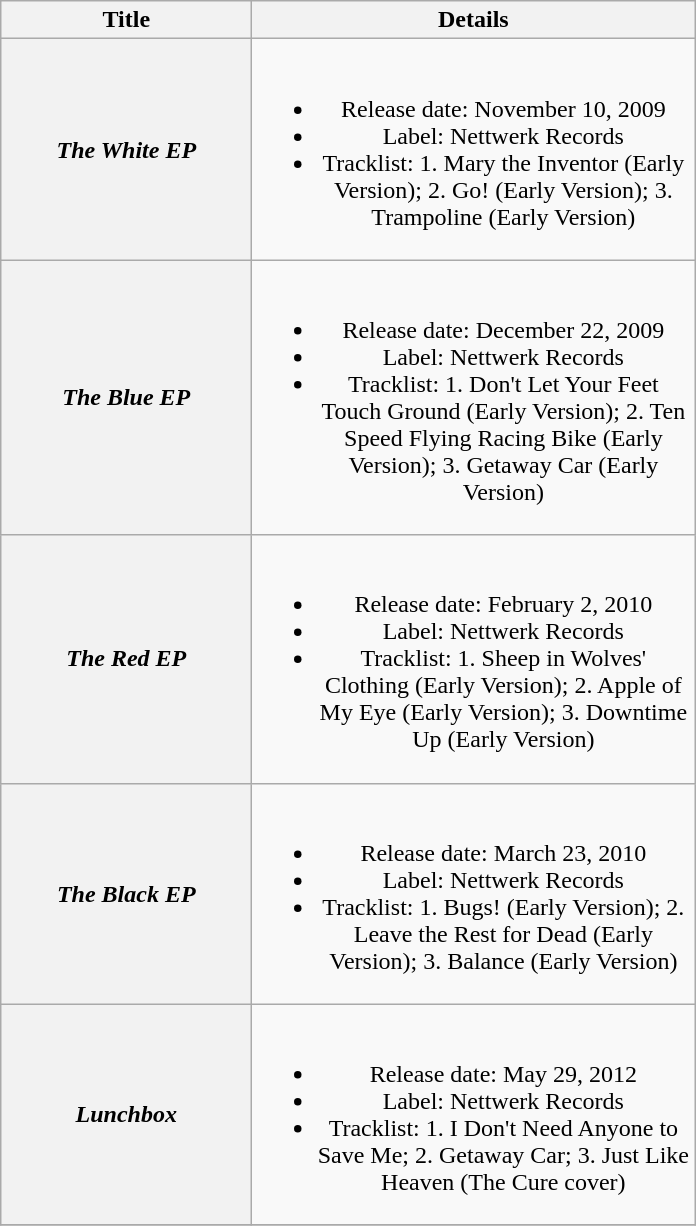<table class="wikitable plainrowheaders" style="text-align:center;">
<tr>
<th style="width:10em;">Title</th>
<th style="width:18em;">Details</th>
</tr>
<tr>
<th scope="row"><em>The White EP</em></th>
<td><br><ul><li>Release date: November 10, 2009</li><li>Label: Nettwerk Records</li><li>Tracklist: 1. Mary the Inventor (Early Version); 2. Go! (Early Version); 3. Trampoline (Early Version)</li></ul></td>
</tr>
<tr>
<th scope="row"><em>The Blue EP</em></th>
<td><br><ul><li>Release date: December 22, 2009</li><li>Label: Nettwerk Records</li><li>Tracklist: 1. Don't Let Your Feet Touch Ground (Early Version); 2. Ten Speed Flying Racing Bike (Early Version); 3. Getaway Car (Early Version)</li></ul></td>
</tr>
<tr>
<th scope="row"><em>The Red EP</em></th>
<td><br><ul><li>Release date: February 2, 2010</li><li>Label: Nettwerk Records</li><li>Tracklist: 1. Sheep in Wolves' Clothing (Early Version); 2. Apple of My Eye (Early Version); 3. Downtime Up (Early Version)</li></ul></td>
</tr>
<tr>
<th scope="row"><em>The Black EP</em></th>
<td><br><ul><li>Release date: March 23, 2010</li><li>Label: Nettwerk Records</li><li>Tracklist: 1. Bugs! (Early Version); 2. Leave the Rest for Dead (Early Version); 3. Balance (Early Version)</li></ul></td>
</tr>
<tr>
<th scope="row"><em>Lunchbox</em></th>
<td><br><ul><li>Release date: May 29, 2012</li><li>Label: Nettwerk Records</li><li>Tracklist: 1. I Don't Need Anyone to Save Me; 2. Getaway Car; 3. Just Like Heaven (The Cure cover)</li></ul></td>
</tr>
<tr>
</tr>
</table>
